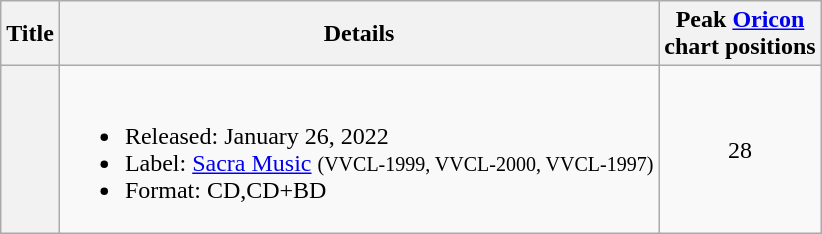<table class="wikitable plainrowheaders" border="1">
<tr>
<th scope="col">Title</th>
<th scope="col">Details</th>
<th colspan="1">Peak <a href='#'>Oricon</a><br> chart positions</th>
</tr>
<tr>
<th scope="row"></th>
<td><br><ul><li>Released: January 26, 2022</li><li>Label: <a href='#'>Sacra Music</a> <small>(VVCL-1999, VVCL-2000, VVCL-1997)</small></li><li>Format: CD,CD+BD</li></ul></td>
<td align="center">28</td>
</tr>
</table>
